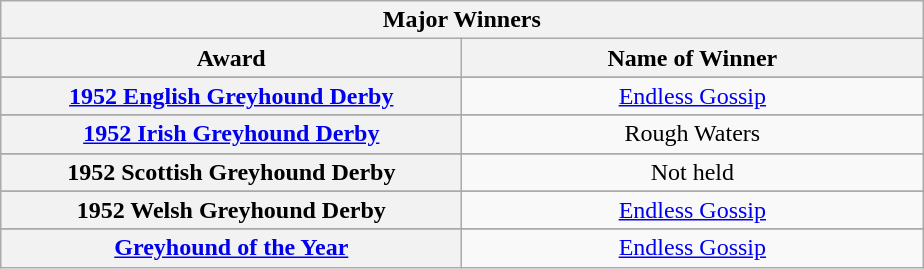<table class="wikitable">
<tr>
<th colspan="2">Major Winners</th>
</tr>
<tr>
<th width=300>Award</th>
<th width=300>Name of Winner</th>
</tr>
<tr>
</tr>
<tr align=center>
<th><a href='#'>1952 English Greyhound Derby</a></th>
<td><a href='#'>Endless Gossip</a></td>
</tr>
<tr>
</tr>
<tr align=center>
<th><a href='#'>1952 Irish Greyhound Derby</a></th>
<td>Rough Waters </td>
</tr>
<tr>
</tr>
<tr align=center>
<th>1952 Scottish Greyhound Derby</th>
<td>Not held </td>
</tr>
<tr>
</tr>
<tr align=center>
<th>1952 Welsh Greyhound Derby</th>
<td><a href='#'>Endless Gossip</a></td>
</tr>
<tr>
</tr>
<tr align=center>
<th><a href='#'>Greyhound of the Year</a></th>
<td><a href='#'>Endless Gossip</a></td>
</tr>
</table>
